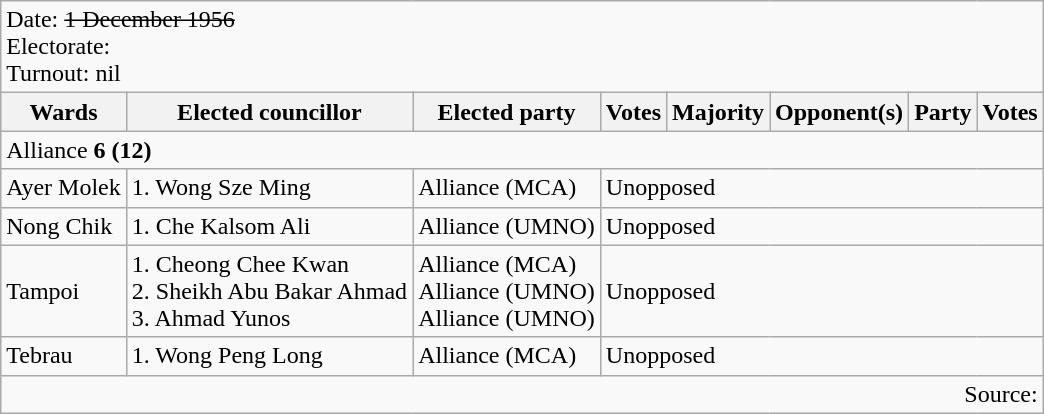<table class=wikitable>
<tr>
<td colspan=8>Date: <s>1 December 1956</s><br>Electorate: <br>Turnout: nil</td>
</tr>
<tr>
<th>Wards</th>
<th>Elected councillor</th>
<th>Elected party</th>
<th>Votes</th>
<th>Majority</th>
<th>Opponent(s)</th>
<th>Party</th>
<th>Votes</th>
</tr>
<tr>
<td colspan=8>Alliance <strong>6 (12)</strong> </td>
</tr>
<tr>
<td>Ayer Molek</td>
<td>1. Wong Sze Ming</td>
<td>Alliance (MCA)</td>
<td colspan=5>Unopposed</td>
</tr>
<tr>
<td>Nong Chik</td>
<td>1. Che Kalsom Ali</td>
<td>Alliance (UMNO)</td>
<td colspan=5>Unopposed</td>
</tr>
<tr>
<td>Tampoi</td>
<td>1. Cheong Chee Kwan<br>2. Sheikh Abu Bakar Ahmad<br>3. Ahmad Yunos</td>
<td>Alliance (MCA)<br>Alliance (UMNO)<br>Alliance (UMNO)</td>
<td colspan=5>Unopposed</td>
</tr>
<tr>
<td>Tebrau</td>
<td>1. Wong Peng Long</td>
<td>Alliance (MCA)</td>
<td colspan=5>Unopposed</td>
</tr>
<tr>
<td colspan=8 align=right>Source: </td>
</tr>
</table>
